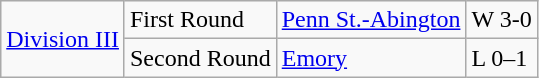<table class="wikitable">
<tr>
<td rowspan="2"><a href='#'>Division III</a></td>
<td>First Round</td>
<td><a href='#'>Penn St.-Abington</a></td>
<td>W 3-0</td>
</tr>
<tr>
<td>Second Round</td>
<td><a href='#'>Emory</a></td>
<td>L 0–1</td>
</tr>
</table>
